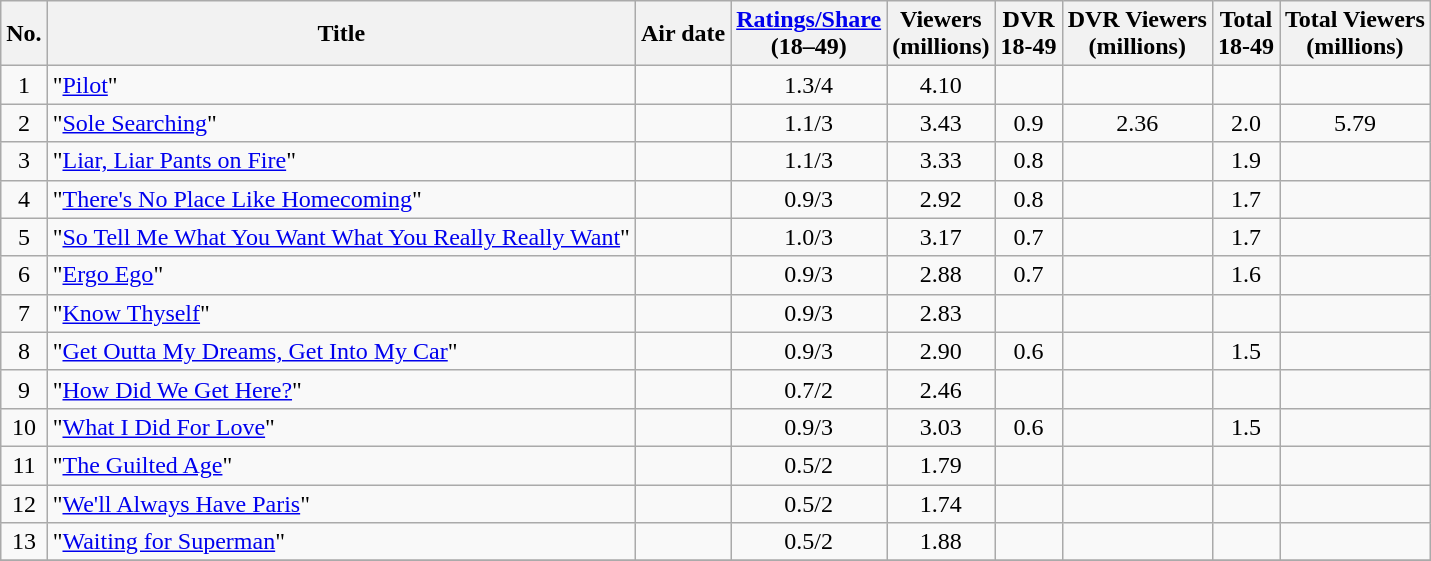<table class="wikitable sortable">
<tr>
<th>No.</th>
<th>Title</th>
<th>Air date</th>
<th><a href='#'>Ratings/Share</a><br>(18–49)</th>
<th>Viewers<br>(millions)</th>
<th>DVR<br>18-49</th>
<th>DVR Viewers<br>(millions)</th>
<th>Total<br>18-49</th>
<th>Total Viewers<br>(millions)</th>
</tr>
<tr>
<td style="text-align:center">1</td>
<td style="text-align:left;">"<a href='#'>Pilot</a>"</td>
<td></td>
<td style="text-align:center">1.3/4</td>
<td style="text-align:center">4.10</td>
<td></td>
<td></td>
<td></td>
<td></td>
</tr>
<tr>
<td style="text-align:center">2</td>
<td style="text-align:left;">"<a href='#'>Sole Searching</a>"</td>
<td></td>
<td style="text-align:center">1.1/3</td>
<td style="text-align:center">3.43</td>
<td style="text-align:center">0.9</td>
<td style="text-align:center">2.36</td>
<td style="text-align:center">2.0</td>
<td style="text-align:center">5.79</td>
</tr>
<tr>
<td style="text-align:center">3</td>
<td style="text-align:left;">"<a href='#'>Liar, Liar Pants on Fire</a>"</td>
<td></td>
<td style="text-align:center">1.1/3</td>
<td style="text-align:center">3.33</td>
<td style="text-align:center">0.8</td>
<td></td>
<td style="text-align:center">1.9</td>
<td></td>
</tr>
<tr>
<td style="text-align:center">4</td>
<td style="text-align:left;">"<a href='#'>There's No Place Like Homecoming</a>"</td>
<td></td>
<td style="text-align:center">0.9/3</td>
<td style="text-align:center">2.92</td>
<td style="text-align:center">0.8</td>
<td></td>
<td style="text-align:center">1.7</td>
<td></td>
</tr>
<tr>
<td style="text-align:center">5</td>
<td style="text-align:left;">"<a href='#'>So Tell Me What You Want What You Really Really Want</a>"</td>
<td></td>
<td style="text-align:center">1.0/3</td>
<td style="text-align:center">3.17</td>
<td style="text-align:center">0.7</td>
<td></td>
<td style="text-align:center">1.7</td>
<td></td>
</tr>
<tr>
<td style="text-align:center">6</td>
<td style="text-align:left;">"<a href='#'>Ergo Ego</a>"</td>
<td></td>
<td style="text-align:center">0.9/3</td>
<td style="text-align:center">2.88</td>
<td style="text-align:center">0.7</td>
<td></td>
<td style="text-align:center">1.6</td>
<td></td>
</tr>
<tr>
<td style="text-align:center">7</td>
<td style="text-align:left;">"<a href='#'>Know Thyself</a>"</td>
<td></td>
<td style="text-align:center">0.9/3</td>
<td style="text-align:center">2.83</td>
<td></td>
<td></td>
<td></td>
<td></td>
</tr>
<tr>
<td style="text-align:center">8</td>
<td style="text-align:left;">"<a href='#'>Get Outta My Dreams, Get Into My Car</a>"</td>
<td></td>
<td style="text-align:center">0.9/3</td>
<td style="text-align:center">2.90</td>
<td style="text-align:center">0.6</td>
<td></td>
<td style="text-align:center">1.5</td>
<td></td>
</tr>
<tr>
<td style="text-align:center">9</td>
<td style="text-align:left;">"<a href='#'>How Did We Get Here?</a>"</td>
<td></td>
<td style="text-align:center">0.7/2</td>
<td style="text-align:center">2.46</td>
<td></td>
<td></td>
<td></td>
<td></td>
</tr>
<tr>
<td style="text-align:center">10</td>
<td style="text-align:left;">"<a href='#'>What I Did For Love</a>"</td>
<td></td>
<td style="text-align:center">0.9/3</td>
<td style="text-align:center">3.03</td>
<td style="text-align:center">0.6</td>
<td></td>
<td style="text-align:center">1.5</td>
<td></td>
</tr>
<tr>
<td style="text-align:center">11</td>
<td style="text-align:left;">"<a href='#'>The Guilted Age</a>"</td>
<td></td>
<td style="text-align:center">0.5/2</td>
<td style="text-align:center">1.79</td>
<td></td>
<td></td>
<td></td>
<td></td>
</tr>
<tr>
<td style="text-align:center">12</td>
<td style="text-align:left;">"<a href='#'>We'll Always Have Paris</a>"</td>
<td></td>
<td style="text-align:center">0.5/2</td>
<td style="text-align:center">1.74</td>
<td></td>
<td></td>
<td></td>
<td></td>
</tr>
<tr>
<td style="text-align:center">13</td>
<td style="text-align:left;">"<a href='#'>Waiting for Superman</a>"</td>
<td></td>
<td style="text-align:center">0.5/2</td>
<td style="text-align:center">1.88</td>
<td></td>
<td></td>
<td></td>
<td></td>
</tr>
<tr>
</tr>
</table>
